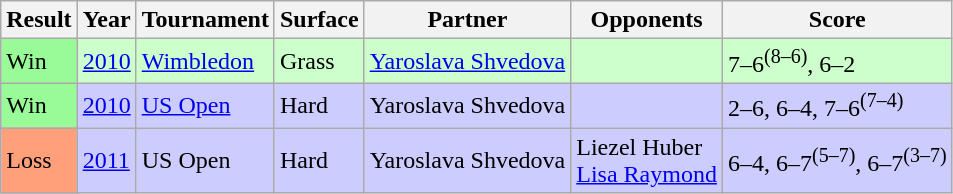<table class="sortable wikitable">
<tr>
<th>Result</th>
<th>Year</th>
<th>Tournament</th>
<th>Surface</th>
<th>Partner</th>
<th>Opponents</th>
<th class="unsortable">Score</th>
</tr>
<tr style="background:#cfc;">
<td style="background:#98fb98;">Win</td>
<td><a href='#'>2010</a></td>
<td><a href='#'>Wimbledon</a></td>
<td>Grass</td>
<td> <a href='#'>Yaroslava Shvedova</a></td>
<td></td>
<td>7–6<sup>(8–6)</sup>, 6–2</td>
</tr>
<tr style="background:#ccf;">
<td style="background:#98fb98;">Win</td>
<td><a href='#'>2010</a></td>
<td><a href='#'>US Open</a></td>
<td>Hard</td>
<td> Yaroslava Shvedova</td>
<td></td>
<td>2–6, 6–4, 7–6<sup>(7–4)</sup></td>
</tr>
<tr style="background:#ccf;">
<td style="background:#ffa07a;">Loss</td>
<td><a href='#'>2011</a></td>
<td>US Open </td>
<td>Hard</td>
<td> Yaroslava Shvedova</td>
<td> Liezel Huber<br> <a href='#'>Lisa Raymond</a></td>
<td>6–4, 6–7<sup>(5–7)</sup>, 6–7<sup>(3–7)</sup></td>
</tr>
</table>
